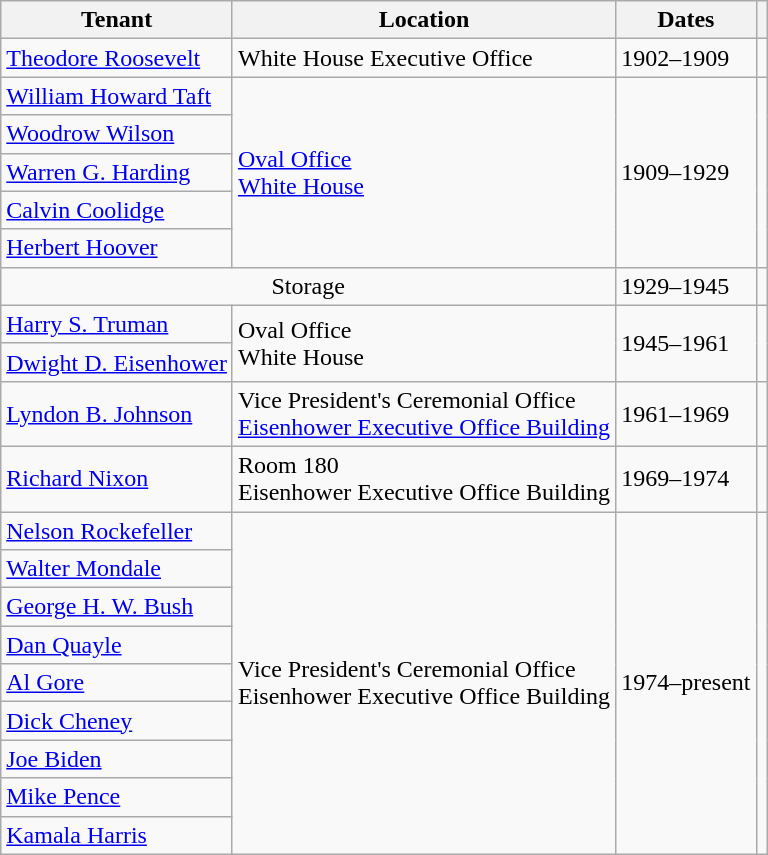<table class="wikitable">
<tr>
<th scope=col>Tenant</th>
<th scope=col>Location</th>
<th scope=col>Dates</th>
<th scope=col class=unsortable></th>
</tr>
<tr>
<td><a href='#'>Theodore Roosevelt</a></td>
<td>White House Executive Office</td>
<td>1902–1909</td>
<td></td>
</tr>
<tr>
<td><a href='#'>William Howard Taft</a></td>
<td rowspan="5"><a href='#'>Oval Office</a> <br> <a href='#'>White House</a></td>
<td rowspan="5">1909–1929</td>
<td rowspan="5"></td>
</tr>
<tr>
<td><a href='#'>Woodrow Wilson</a></td>
</tr>
<tr>
<td><a href='#'>Warren G. Harding</a></td>
</tr>
<tr>
<td><a href='#'>Calvin Coolidge</a></td>
</tr>
<tr>
<td><a href='#'>Herbert Hoover</a></td>
</tr>
<tr>
<td colspan="2" align="center">Storage</td>
<td>1929–1945</td>
<td></td>
</tr>
<tr>
<td><a href='#'>Harry S. Truman</a></td>
<td rowspan="2">Oval Office <br> White House</td>
<td rowspan="2">1945–1961</td>
<td rowspan="2"></td>
</tr>
<tr>
<td><a href='#'>Dwight D. Eisenhower</a></td>
</tr>
<tr>
<td><a href='#'>Lyndon B. Johnson</a></td>
<td>Vice President's Ceremonial Office <br> <a href='#'>Eisenhower Executive Office Building</a></td>
<td>1961–1969</td>
<td></td>
</tr>
<tr>
<td><a href='#'>Richard Nixon</a></td>
<td>Room 180 <br> Eisenhower Executive Office Building</td>
<td>1969–1974</td>
<td></td>
</tr>
<tr>
<td><a href='#'>Nelson Rockefeller</a></td>
<td rowspan="9">Vice President's Ceremonial Office <br> Eisenhower Executive Office Building</td>
<td rowspan="9">1974–present</td>
<td rowspan="9"></td>
</tr>
<tr>
<td><a href='#'>Walter Mondale</a></td>
</tr>
<tr>
<td><a href='#'>George H. W. Bush</a></td>
</tr>
<tr>
<td><a href='#'>Dan Quayle</a></td>
</tr>
<tr>
<td><a href='#'>Al Gore</a></td>
</tr>
<tr>
<td><a href='#'>Dick Cheney</a></td>
</tr>
<tr>
<td><a href='#'>Joe Biden</a></td>
</tr>
<tr>
<td><a href='#'>Mike Pence</a></td>
</tr>
<tr>
<td><a href='#'>Kamala Harris</a></td>
</tr>
</table>
